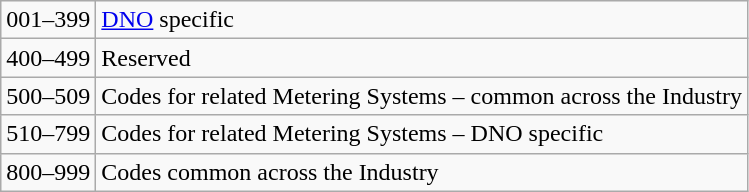<table class="wikitable">
<tr>
<td>001–399</td>
<td><a href='#'>DNO</a> specific</td>
</tr>
<tr>
<td>400–499</td>
<td>Reserved</td>
</tr>
<tr>
<td>500–509</td>
<td>Codes for related Metering Systems – common across the Industry</td>
</tr>
<tr>
<td>510–799</td>
<td>Codes for related Metering Systems – DNO specific</td>
</tr>
<tr>
<td>800–999</td>
<td>Codes common across the Industry</td>
</tr>
</table>
